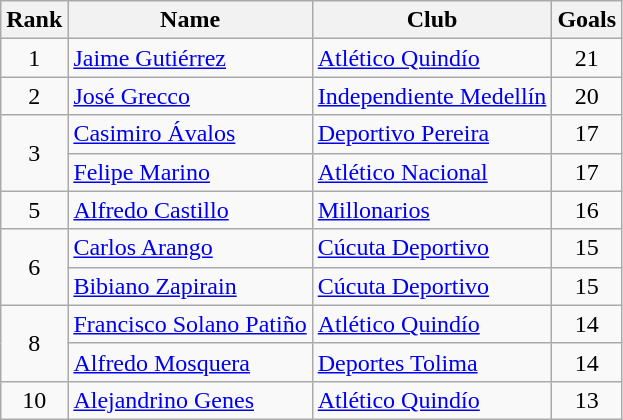<table class="wikitable" border="1">
<tr>
<th>Rank</th>
<th>Name</th>
<th>Club</th>
<th>Goals</th>
</tr>
<tr>
<td align=center>1</td>
<td> <a href='#'>Jaime Gutiérrez</a></td>
<td><a href='#'>Atlético Quindío</a></td>
<td align=center>21</td>
</tr>
<tr>
<td align=center>2</td>
<td> <a href='#'>José Grecco</a></td>
<td><a href='#'>Independiente Medellín</a></td>
<td align=center>20</td>
</tr>
<tr>
<td rowspan=2 align=center>3</td>
<td> <a href='#'>Casimiro Ávalos</a></td>
<td><a href='#'>Deportivo Pereira</a></td>
<td align=center>17</td>
</tr>
<tr>
<td> <a href='#'>Felipe Marino</a></td>
<td><a href='#'>Atlético Nacional</a></td>
<td align=center>17</td>
</tr>
<tr>
<td align=center>5</td>
<td> <a href='#'>Alfredo Castillo</a></td>
<td><a href='#'>Millonarios</a></td>
<td align=center>16</td>
</tr>
<tr>
<td rowspan=2 align=center>6</td>
<td> <a href='#'>Carlos Arango</a></td>
<td><a href='#'>Cúcuta Deportivo</a></td>
<td align=center>15</td>
</tr>
<tr>
<td> <a href='#'>Bibiano Zapirain</a></td>
<td><a href='#'>Cúcuta Deportivo</a></td>
<td align=center>15</td>
</tr>
<tr>
<td rowspan=2 align=center>8</td>
<td> <a href='#'>Francisco Solano Patiño</a></td>
<td><a href='#'>Atlético Quindío</a></td>
<td align=center>14</td>
</tr>
<tr>
<td> <a href='#'>Alfredo Mosquera</a></td>
<td><a href='#'>Deportes Tolima</a></td>
<td align=center>14</td>
</tr>
<tr>
<td align=center>10</td>
<td> <a href='#'>Alejandrino Genes</a></td>
<td><a href='#'>Atlético Quindío</a></td>
<td align=center>13</td>
</tr>
</table>
